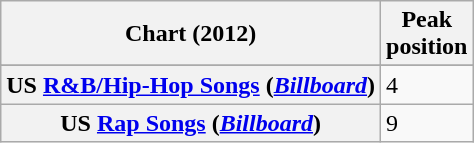<table class="wikitable plainrowheaders sortable" style="text-align:left;" border="1">
<tr>
<th scope="col">Chart (2012)</th>
<th scope="col">Peak<br>position</th>
</tr>
<tr>
</tr>
<tr>
<th scope="row">US <a href='#'>R&B/Hip-Hop Songs</a> (<em><a href='#'>Billboard</a></em>)</th>
<td>4</td>
</tr>
<tr>
<th scope="row">US <a href='#'>Rap Songs</a> (<em><a href='#'>Billboard</a></em>)</th>
<td>9</td>
</tr>
</table>
